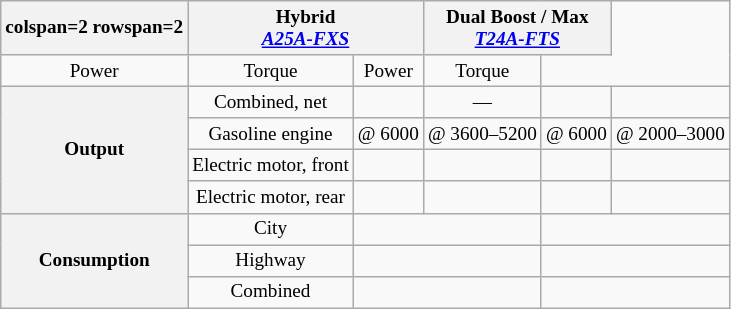<table class="wikitable" style="font-size:80%;text-align:center;">
<tr>
<th>colspan=2 rowspan=2 </th>
<th colspan=2>Hybrid<br><em><a href='#'>A25A-FXS</a></em></th>
<th colspan=2>Dual Boost / Max<br><em><a href='#'>T24A-FTS</a></em></th>
</tr>
<tr>
<td>Power</td>
<td>Torque</td>
<td>Power</td>
<td>Torque</td>
</tr>
<tr>
<th rowspan=4>Output</th>
<td>Combined, net</td>
<td></td>
<td>—</td>
<td></td>
<td></td>
</tr>
<tr>
<td>Gasoline engine</td>
<td> @ 6000</td>
<td> @ 3600–5200</td>
<td> @ 6000</td>
<td> @ 2000–3000</td>
</tr>
<tr>
<td>Electric motor, front</td>
<td></td>
<td></td>
<td></td>
<td></td>
</tr>
<tr>
<td>Electric motor, rear</td>
<td></td>
<td></td>
<td></td>
<td></td>
</tr>
<tr>
<th rowspan=3>Consumption</th>
<td>City</td>
<td colspan=2></td>
<td colspan=2></td>
</tr>
<tr>
<td>Highway</td>
<td colspan=2></td>
<td colspan=2></td>
</tr>
<tr>
<td>Combined</td>
<td colspan=2></td>
<td colspan=2></td>
</tr>
</table>
